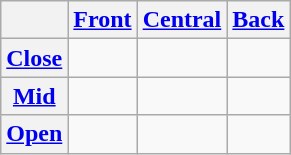<table class="wikitable">
<tr>
<th></th>
<th><a href='#'>Front</a></th>
<th><a href='#'>Central</a></th>
<th><a href='#'>Back</a></th>
</tr>
<tr align="center">
<th><a href='#'>Close</a></th>
<td> </td>
<td></td>
<td> </td>
</tr>
<tr align="center">
<th><a href='#'>Mid</a></th>
<td> </td>
<td></td>
<td> </td>
</tr>
<tr align="center">
<th><a href='#'>Open</a></th>
<td></td>
<td> </td>
<td></td>
</tr>
</table>
